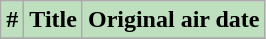<table class="wikitable plainrowheaders" style="background:#FFFFFF;">
<tr>
<th style="background: #bfe0bf;">#</th>
<th style="background: #bfe0bf;">Title</th>
<th style="background: #bfe0bf;">Original air date</th>
</tr>
<tr>
</tr>
</table>
